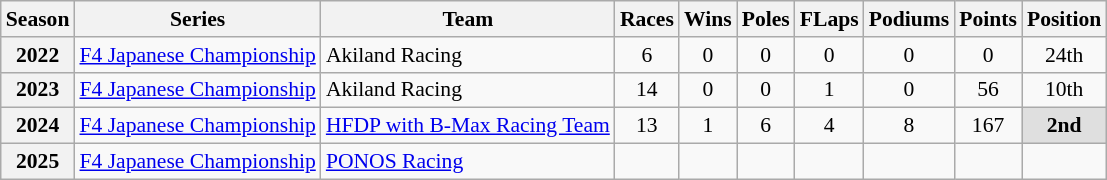<table class="wikitable" style="font-size: 90%; text-align:center">
<tr>
<th>Season</th>
<th>Series</th>
<th>Team</th>
<th>Races</th>
<th>Wins</th>
<th>Poles</th>
<th>FLaps</th>
<th>Podiums</th>
<th>Points</th>
<th>Position</th>
</tr>
<tr>
<th>2022</th>
<td align=left><a href='#'>F4 Japanese Championship</a></td>
<td align=left>Akiland Racing</td>
<td>6</td>
<td>0</td>
<td>0</td>
<td>0</td>
<td>0</td>
<td>0</td>
<td>24th</td>
</tr>
<tr>
<th>2023</th>
<td align=left><a href='#'>F4 Japanese Championship</a></td>
<td align=left>Akiland Racing</td>
<td>14</td>
<td>0</td>
<td>0</td>
<td>1</td>
<td>0</td>
<td>56</td>
<td>10th</td>
</tr>
<tr>
<th>2024</th>
<td align=left><a href='#'>F4 Japanese Championship</a></td>
<td align=left><a href='#'>HFDP with B-Max Racing Team</a></td>
<td>13</td>
<td>1</td>
<td>6</td>
<td>4</td>
<td>8</td>
<td>167</td>
<td style="background:#DFDFDF;"><strong>2nd</strong></td>
</tr>
<tr>
<th>2025</th>
<td align=left nowrap><a href='#'>F4 Japanese Championship</a></td>
<td align=left nowrap><a href='#'>PONOS Racing</a></td>
<td></td>
<td></td>
<td></td>
<td></td>
<td></td>
<td></td>
<td></td>
</tr>
</table>
